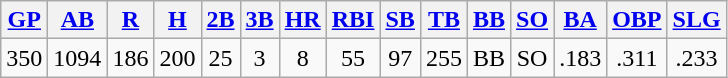<table class="wikitable">
<tr>
<th><a href='#'>GP</a></th>
<th><a href='#'>AB</a></th>
<th><a href='#'>R</a></th>
<th><a href='#'>H</a></th>
<th><a href='#'>2B</a></th>
<th><a href='#'>3B</a></th>
<th><a href='#'>HR</a></th>
<th><a href='#'>RBI</a></th>
<th><a href='#'>SB</a></th>
<th><a href='#'>TB</a></th>
<th><a href='#'>BB</a></th>
<th><a href='#'>SO</a></th>
<th><a href='#'>BA</a></th>
<th><a href='#'>OBP</a></th>
<th><a href='#'>SLG</a></th>
</tr>
<tr align=center>
<td>350</td>
<td>1094</td>
<td>186</td>
<td>200</td>
<td>25</td>
<td>3</td>
<td>8</td>
<td>55</td>
<td>97</td>
<td>255</td>
<td>BB</td>
<td>SO</td>
<td>.183</td>
<td>.311</td>
<td>.233</td>
</tr>
</table>
